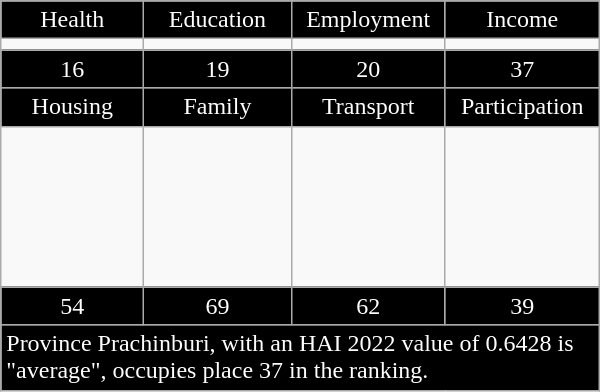<table class="wikitable floatright" style="width:400px;">
<tr>
<td style="text-align:center; width:100px; background:black; color:white;">Health</td>
<td style="text-align:center; width:100px; background:black; color:white;">Education</td>
<td style="text-align:center; width:100px; background:black; color:white;">Employment</td>
<td style="text-align:center; width:100px; background:black; color:white;">Income</td>
</tr>
<tr>
<td></td>
<td></td>
<td></td>
<td></td>
</tr>
<tr>
<td style="text-align:center; background:black; color:white;">16</td>
<td style="text-align:center; background:black; color:white;">19</td>
<td style="text-align:center; background:black; color:white;">20</td>
<td style="text-align:center; background:black; color:white;">37</td>
</tr>
<tr>
<td style="text-align:center; background:black; color:white;">Housing</td>
<td style="text-align:center; background:black; color:white;">Family</td>
<td style="text-align:center; background:black; color:white;">Transport</td>
<td style="text-align:center; background:black; color:white;">Participation</td>
</tr>
<tr>
<td style="height:100px;"></td>
<td></td>
<td></td>
<td></td>
</tr>
<tr>
<td style="text-align:center; background:black; color:white;">54</td>
<td style="text-align:center; background:black; color:white;">69</td>
<td style="text-align:center; background:black; color:white;">62</td>
<td style="text-align:center; background:black; color:white;">39</td>
</tr>
<tr>
<td colspan="4"; style="background:black; color:white;">Province Prachinburi, with an HAI 2022 value of 0.6428 is "average", occupies place 37 in the ranking.</td>
</tr>
</table>
